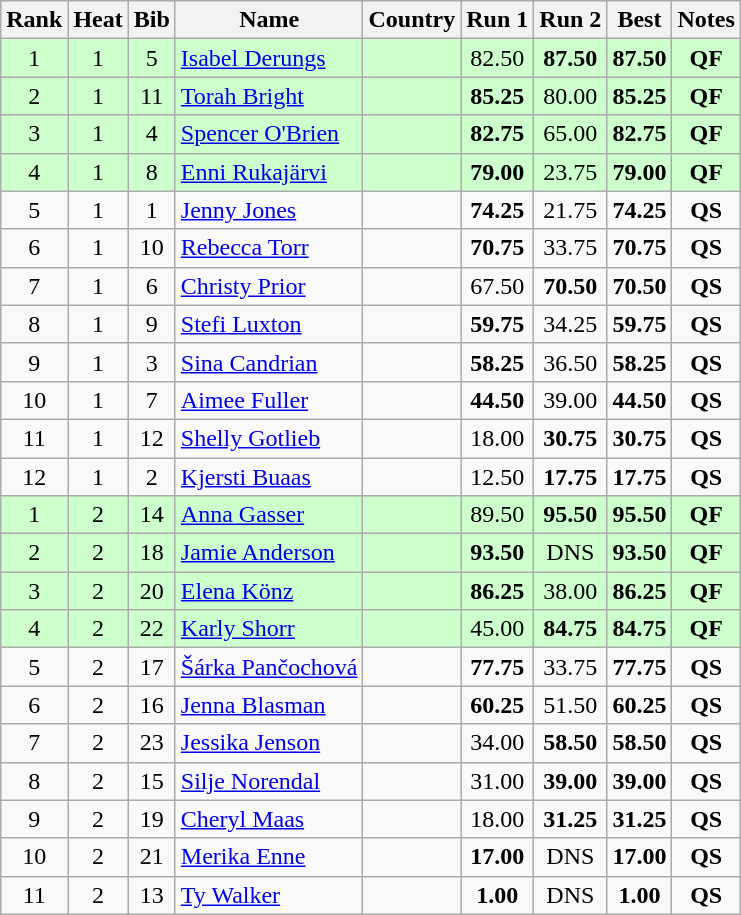<table class="wikitable sortable" style="text-align:center">
<tr>
<th>Rank</th>
<th>Heat</th>
<th>Bib</th>
<th>Name</th>
<th>Country</th>
<th>Run 1</th>
<th>Run 2</th>
<th>Best</th>
<th>Notes</th>
</tr>
<tr style="background:#cfc;">
<td>1</td>
<td>1</td>
<td>5</td>
<td align=left><a href='#'>Isabel Derungs</a></td>
<td align=left></td>
<td>82.50</td>
<td><strong>87.50</strong></td>
<td><strong>87.50</strong></td>
<td><strong>QF</strong></td>
</tr>
<tr style="background:#cfc;">
<td>2</td>
<td>1</td>
<td>11</td>
<td align=left><a href='#'>Torah Bright</a></td>
<td align=left></td>
<td><strong>85.25</strong></td>
<td>80.00</td>
<td><strong>85.25</strong></td>
<td><strong>QF</strong></td>
</tr>
<tr style="background:#cfc;">
<td>3</td>
<td>1</td>
<td>4</td>
<td align=left><a href='#'>Spencer O'Brien</a></td>
<td align=left></td>
<td><strong>82.75</strong></td>
<td>65.00</td>
<td><strong>82.75</strong></td>
<td><strong>QF</strong></td>
</tr>
<tr style="background:#cfc;">
<td>4</td>
<td>1</td>
<td>8</td>
<td align=left><a href='#'>Enni Rukajärvi</a></td>
<td align=left></td>
<td><strong>79.00</strong></td>
<td>23.75</td>
<td><strong>79.00</strong></td>
<td><strong>QF</strong></td>
</tr>
<tr>
<td>5</td>
<td>1</td>
<td>1</td>
<td align=left><a href='#'>Jenny Jones</a></td>
<td align=left></td>
<td><strong>74.25</strong></td>
<td>21.75</td>
<td><strong>74.25</strong></td>
<td><strong>QS</strong></td>
</tr>
<tr>
<td>6</td>
<td>1</td>
<td>10</td>
<td align=left><a href='#'>Rebecca Torr</a></td>
<td align=left></td>
<td><strong>70.75</strong></td>
<td>33.75</td>
<td><strong>70.75</strong></td>
<td><strong>QS</strong></td>
</tr>
<tr>
<td>7</td>
<td>1</td>
<td>6</td>
<td align=left><a href='#'>Christy Prior</a></td>
<td align=left></td>
<td>67.50</td>
<td><strong>70.50</strong></td>
<td><strong>70.50</strong></td>
<td><strong>QS</strong></td>
</tr>
<tr>
<td>8</td>
<td>1</td>
<td>9</td>
<td align=left><a href='#'>Stefi Luxton</a></td>
<td align=left></td>
<td><strong>59.75</strong></td>
<td>34.25</td>
<td><strong>59.75</strong></td>
<td><strong>QS</strong></td>
</tr>
<tr>
<td>9</td>
<td>1</td>
<td>3</td>
<td align=left><a href='#'>Sina Candrian</a></td>
<td align=left></td>
<td><strong>58.25</strong></td>
<td>36.50</td>
<td><strong>58.25</strong></td>
<td><strong>QS</strong></td>
</tr>
<tr>
<td>10</td>
<td>1</td>
<td>7</td>
<td align=left><a href='#'>Aimee Fuller</a></td>
<td align=left></td>
<td><strong>44.50</strong></td>
<td>39.00</td>
<td><strong>44.50</strong></td>
<td><strong>QS</strong></td>
</tr>
<tr>
<td>11</td>
<td>1</td>
<td>12</td>
<td align=left><a href='#'>Shelly Gotlieb</a></td>
<td align=left></td>
<td>18.00</td>
<td><strong>30.75</strong></td>
<td><strong>30.75</strong></td>
<td><strong>QS</strong></td>
</tr>
<tr>
<td>12</td>
<td>1</td>
<td>2</td>
<td align=left><a href='#'>Kjersti Buaas</a></td>
<td align=left></td>
<td>12.50</td>
<td><strong>17.75</strong></td>
<td><strong>17.75</strong></td>
<td><strong>QS</strong></td>
</tr>
<tr style="background:#cfc;">
<td>1</td>
<td>2</td>
<td>14</td>
<td align=left><a href='#'>Anna Gasser</a></td>
<td align=left></td>
<td>89.50</td>
<td><strong>95.50</strong></td>
<td><strong>95.50</strong></td>
<td><strong>QF</strong></td>
</tr>
<tr style="background:#cfc;">
<td>2</td>
<td>2</td>
<td>18</td>
<td align=left><a href='#'>Jamie Anderson</a></td>
<td align=left></td>
<td><strong>93.50</strong></td>
<td>DNS</td>
<td><strong>93.50</strong></td>
<td><strong>QF</strong></td>
</tr>
<tr style="background:#cfc;">
<td>3</td>
<td>2</td>
<td>20</td>
<td align=left><a href='#'>Elena Könz</a></td>
<td align=left></td>
<td><strong>86.25</strong></td>
<td>38.00</td>
<td><strong>86.25</strong></td>
<td><strong>QF</strong></td>
</tr>
<tr style="background:#cfc;">
<td>4</td>
<td>2</td>
<td>22</td>
<td align=left><a href='#'>Karly Shorr</a></td>
<td align=left></td>
<td>45.00</td>
<td><strong>84.75</strong></td>
<td><strong>84.75</strong></td>
<td><strong>QF</strong></td>
</tr>
<tr>
<td>5</td>
<td>2</td>
<td>17</td>
<td align=left><a href='#'>Šárka Pančochová</a></td>
<td align=left></td>
<td><strong>77.75</strong></td>
<td>33.75</td>
<td><strong>77.75</strong></td>
<td><strong>QS</strong></td>
</tr>
<tr>
<td>6</td>
<td>2</td>
<td>16</td>
<td align=left><a href='#'>Jenna Blasman</a></td>
<td align=left></td>
<td><strong>60.25</strong></td>
<td>51.50</td>
<td><strong>60.25</strong></td>
<td><strong>QS</strong></td>
</tr>
<tr>
<td>7</td>
<td>2</td>
<td>23</td>
<td align=left><a href='#'>Jessika Jenson</a></td>
<td align=left></td>
<td>34.00</td>
<td><strong>58.50</strong></td>
<td><strong>58.50</strong></td>
<td><strong>QS</strong></td>
</tr>
<tr>
<td>8</td>
<td>2</td>
<td>15</td>
<td align=left><a href='#'>Silje Norendal</a></td>
<td align=left></td>
<td>31.00</td>
<td><strong>39.00</strong></td>
<td><strong>39.00</strong></td>
<td><strong>QS</strong></td>
</tr>
<tr>
<td>9</td>
<td>2</td>
<td>19</td>
<td align=left><a href='#'>Cheryl Maas</a></td>
<td align=left></td>
<td>18.00</td>
<td><strong>31.25</strong></td>
<td><strong>31.25</strong></td>
<td><strong>QS</strong></td>
</tr>
<tr>
<td>10</td>
<td>2</td>
<td>21</td>
<td align=left><a href='#'>Merika Enne</a></td>
<td align=left></td>
<td><strong>17.00</strong></td>
<td>DNS</td>
<td><strong>17.00</strong></td>
<td><strong>QS</strong></td>
</tr>
<tr>
<td>11</td>
<td>2</td>
<td>13</td>
<td align=left><a href='#'>Ty Walker</a></td>
<td align=left></td>
<td><strong>1.00</strong></td>
<td>DNS</td>
<td><strong>1.00</strong></td>
<td><strong>QS</strong></td>
</tr>
</table>
